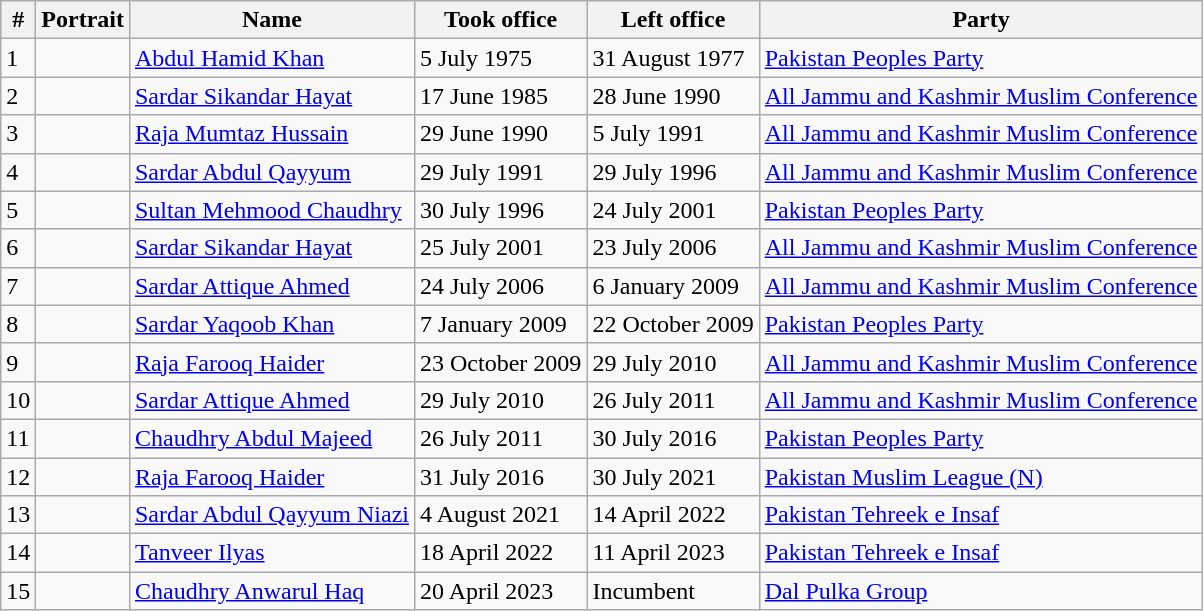<table class="wikitable">
<tr>
<th>#</th>
<th>Portrait</th>
<th>Name</th>
<th>Took office</th>
<th>Left office</th>
<th>Party</th>
</tr>
<tr>
<td>1</td>
<td></td>
<td><a href='#'>Abdul Hamid Khan</a></td>
<td>5 July 1975</td>
<td>31 August 1977</td>
<td><a href='#'>Pakistan Peoples Party</a></td>
</tr>
<tr>
<td>2</td>
<td></td>
<td><a href='#'>Sardar Sikandar Hayat</a></td>
<td>17 June 1985</td>
<td>28 June 1990</td>
<td><a href='#'>All Jammu and Kashmir Muslim Conference</a></td>
</tr>
<tr>
<td>3</td>
<td></td>
<td><a href='#'>Raja Mumtaz Hussain</a></td>
<td>29 June 1990</td>
<td>5 July 1991</td>
<td><a href='#'>All Jammu and Kashmir Muslim Conference</a></td>
</tr>
<tr>
<td>4</td>
<td></td>
<td><a href='#'>Sardar Abdul Qayyum</a></td>
<td>29 July 1991</td>
<td>29 July 1996</td>
<td><a href='#'>All Jammu and Kashmir Muslim Conference</a></td>
</tr>
<tr>
<td>5</td>
<td></td>
<td><a href='#'>Sultan Mehmood Chaudhry</a></td>
<td>30 July 1996</td>
<td>24 July 2001</td>
<td><a href='#'>Pakistan Peoples Party</a></td>
</tr>
<tr>
<td>6</td>
<td></td>
<td><a href='#'>Sardar Sikandar Hayat</a></td>
<td>25 July 2001</td>
<td>23 July 2006</td>
<td><a href='#'>All Jammu and Kashmir Muslim Conference</a></td>
</tr>
<tr>
<td>7</td>
<td></td>
<td><a href='#'>Sardar Attique Ahmed</a></td>
<td>24 July 2006</td>
<td>6 January 2009</td>
<td><a href='#'>All Jammu and Kashmir Muslim Conference</a></td>
</tr>
<tr>
<td>8</td>
<td></td>
<td><a href='#'>Sardar Yaqoob Khan</a></td>
<td>7 January 2009</td>
<td>22 October 2009</td>
<td><a href='#'>Pakistan Peoples Party</a></td>
</tr>
<tr>
<td>9</td>
<td></td>
<td><a href='#'>Raja Farooq Haider</a></td>
<td>23 October 2009</td>
<td>29 July 2010</td>
<td><a href='#'>All Jammu and Kashmir Muslim Conference</a></td>
</tr>
<tr>
<td>10</td>
<td></td>
<td><a href='#'>Sardar Attique Ahmed</a></td>
<td>29 July 2010</td>
<td>26 July 2011</td>
<td><a href='#'>All Jammu and Kashmir Muslim Conference</a></td>
</tr>
<tr>
<td>11</td>
<td></td>
<td><a href='#'>Chaudhry Abdul Majeed</a></td>
<td>26 July 2011</td>
<td>30 July 2016</td>
<td><a href='#'>Pakistan Peoples Party</a></td>
</tr>
<tr>
<td>12</td>
<td></td>
<td><a href='#'>Raja Farooq Haider</a></td>
<td>31 July 2016</td>
<td>30 July 2021</td>
<td><a href='#'>Pakistan Muslim League (N)</a></td>
</tr>
<tr>
<td>13</td>
<td></td>
<td><a href='#'>Sardar Abdul Qayyum Niazi</a></td>
<td>4 August 2021</td>
<td>14 April 2022</td>
<td><a href='#'>Pakistan Tehreek e Insaf</a></td>
</tr>
<tr>
<td>14</td>
<td></td>
<td><a href='#'>Tanveer Ilyas</a></td>
<td>18 April 2022</td>
<td>11 April 2023</td>
<td><a href='#'>Pakistan Tehreek e Insaf</a></td>
</tr>
<tr>
<td>15</td>
<td></td>
<td><a href='#'>Chaudhry Anwarul Haq </a></td>
<td>20 April 2023</td>
<td>Incumbent</td>
<td><a href='#'>Dal Pulka Group</a></td>
</tr>
</table>
